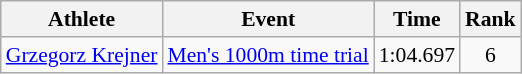<table class=wikitable style="font-size:90%">
<tr>
<th>Athlete</th>
<th>Event</th>
<th>Time</th>
<th>Rank</th>
</tr>
<tr align=center>
<td align=left><a href='#'>Grzegorz Krejner</a></td>
<td align=left><a href='#'>Men's 1000m time trial</a></td>
<td>1:04.697</td>
<td>6</td>
</tr>
</table>
